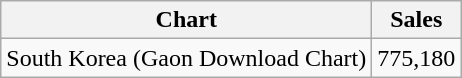<table class="wikitable">
<tr>
<th>Chart</th>
<th>Sales</th>
</tr>
<tr>
<td>South Korea (Gaon Download Chart)</td>
<td>775,180</td>
</tr>
</table>
